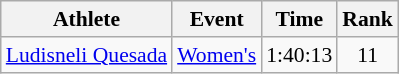<table class=wikitable style=font-size:90%;text-align:center>
<tr>
<th>Athlete</th>
<th>Event</th>
<th>Time</th>
<th>Rank</th>
</tr>
<tr align=center>
<td align=left><a href='#'>Ludisneli Quesada</a></td>
<td align=left><a href='#'>Women's</a></td>
<td>1:40:13</td>
<td>11</td>
</tr>
</table>
